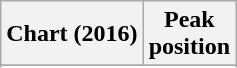<table class="wikitable sortable plainrowheaders" style="text-align:center">
<tr>
<th scope="col">Chart (2016)</th>
<th scope="col">Peak<br> position</th>
</tr>
<tr>
</tr>
<tr>
</tr>
<tr>
</tr>
<tr>
</tr>
</table>
